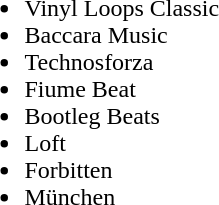<table 1em;">
<tr valign="top">
<td rowspan="2"><br><ul><li>Vinyl Loops Classic</li><li>Baccara Music</li><li>Technosforza</li><li>Fiume Beat</li><li>Bootleg Beats</li><li>Loft</li><li>Forbitten</li><li>München</li></ul></td>
</tr>
</table>
